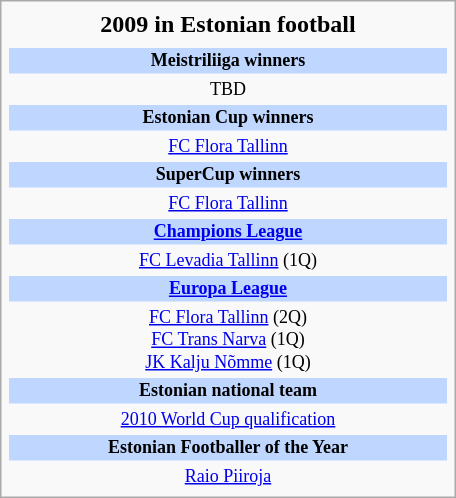<table class="infobox football" style="width: 19em; text-align: center;">
<tr>
<th style="font-size: 16px;">2009 in Estonian football</th>
</tr>
<tr>
<td style="font-size:12px;line-height:14px;"><span></span></td>
</tr>
<tr>
<td style="font-size:12px; background: #BFD7FF;"><strong>Meistriliiga winners</strong></td>
</tr>
<tr>
<td style="font-size:12px;">TBD</td>
</tr>
<tr>
<td style="font-size:12px; background: #BFD7FF;"><strong>Estonian Cup winners</strong></td>
</tr>
<tr>
<td style="font-size:12px;"><a href='#'>FC Flora Tallinn</a></td>
</tr>
<tr>
<td style="font-size:12px; background: #BFD7FF;"><strong>SuperCup winners</strong></td>
</tr>
<tr>
<td style="font-size:12px;"><a href='#'>FC Flora Tallinn</a></td>
</tr>
<tr>
<td style="font-size:12px; background: #BFD7FF;"><strong><a href='#'>Champions League</a></strong></td>
</tr>
<tr>
<td style="font-size:12px;"><a href='#'>FC Levadia Tallinn</a> (1Q)</td>
</tr>
<tr>
<td style="font-size:12px; background: #BFD7FF;"><strong><a href='#'>Europa League</a></strong></td>
</tr>
<tr>
<td style="font-size:12px;"><a href='#'>FC Flora Tallinn</a> (2Q)<br><a href='#'>FC Trans Narva</a> (1Q)<br><a href='#'>JK Kalju Nõmme</a> (1Q)</td>
</tr>
<tr>
<td style="font-size:12px; background: #BFD7FF;"><strong>Estonian national team</strong></td>
</tr>
<tr>
<td style="font-size:12px;"><a href='#'>2010 World Cup qualification</a></td>
</tr>
<tr>
<td colspan=3 style="font-size: 12px; background: #BFD7FF;"><strong>Estonian Footballer of the Year</strong></td>
</tr>
<tr>
<td colspan=3 style="font-size: 12px;"><a href='#'>Raio Piiroja</a></td>
</tr>
</table>
